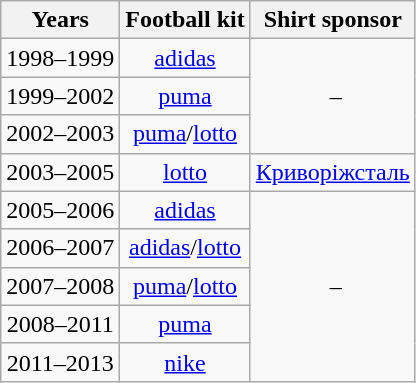<table class="wikitable" style="text-align: center">
<tr>
<th>Years</th>
<th>Football kit</th>
<th>Shirt sponsor</th>
</tr>
<tr>
<td>1998–1999</td>
<td><a href='#'>adidas</a></td>
<td rowspan=3> –</td>
</tr>
<tr>
<td>1999–2002</td>
<td><a href='#'>puma</a></td>
</tr>
<tr>
<td>2002–2003</td>
<td><a href='#'>puma</a>/<a href='#'>lotto</a></td>
</tr>
<tr>
<td>2003–2005</td>
<td><a href='#'>lotto</a></td>
<td><a href='#'>Криворіжсталь</a></td>
</tr>
<tr>
<td>2005–2006</td>
<td><a href='#'>adidas</a></td>
<td rowspan=5> –</td>
</tr>
<tr>
<td>2006–2007</td>
<td><a href='#'>adidas</a>/<a href='#'>lotto</a></td>
</tr>
<tr>
<td>2007–2008</td>
<td><a href='#'>puma</a>/<a href='#'>lotto</a></td>
</tr>
<tr>
<td>2008–2011</td>
<td><a href='#'>puma</a></td>
</tr>
<tr>
<td>2011–2013</td>
<td><a href='#'>nike</a></td>
</tr>
</table>
